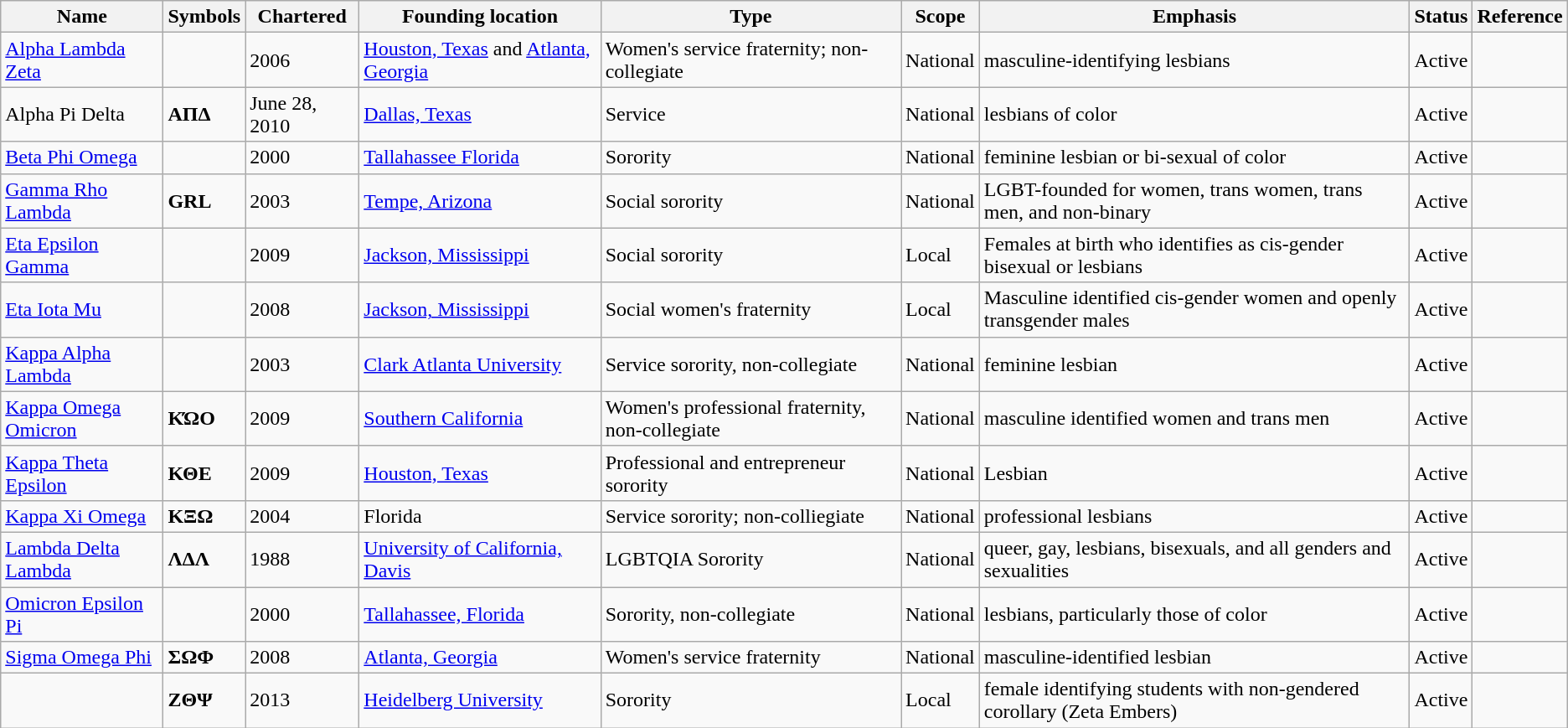<table class="wikitable sortable">
<tr>
<th>Name</th>
<th>Symbols</th>
<th>Chartered</th>
<th>Founding location</th>
<th>Type</th>
<th>Scope</th>
<th>Emphasis</th>
<th>Status</th>
<th>Reference</th>
</tr>
<tr>
<td><a href='#'>Alpha Lambda Zeta</a></td>
<td><strong></strong></td>
<td>2006</td>
<td><a href='#'>Houston, Texas</a> and <a href='#'>Atlanta, Georgia</a></td>
<td>Women's service fraternity; non-collegiate</td>
<td>National</td>
<td>masculine-identifying lesbians</td>
<td>Active</td>
<td></td>
</tr>
<tr>
<td>Alpha Pi Delta</td>
<td><strong>ΑΠΔ</strong></td>
<td>June 28, 2010</td>
<td><a href='#'>Dallas, Texas</a></td>
<td>Service</td>
<td>National</td>
<td>lesbians of color</td>
<td>Active</td>
<td></td>
</tr>
<tr>
<td><a href='#'>Beta Phi Omega</a></td>
<td><strong></strong></td>
<td>2000</td>
<td><a href='#'>Tallahassee Florida</a></td>
<td>Sorority</td>
<td>National</td>
<td>feminine lesbian or bi-sexual of color</td>
<td>Active</td>
<td></td>
</tr>
<tr>
<td><a href='#'>Gamma Rho Lambda</a></td>
<td><strong>GRL</strong></td>
<td>2003</td>
<td><a href='#'>Tempe, Arizona</a></td>
<td>Social sorority</td>
<td>National</td>
<td>LGBT-founded for women, trans women, trans men, and non-binary</td>
<td>Active</td>
<td></td>
</tr>
<tr>
<td><a href='#'>Eta Epsilon Gamma</a></td>
<td><strong></strong></td>
<td>2009</td>
<td><a href='#'>Jackson, Mississippi</a></td>
<td>Social sorority</td>
<td>Local</td>
<td>Females at birth  who identifies as cis-gender bisexual or lesbians</td>
<td>Active</td>
<td></td>
</tr>
<tr>
<td><a href='#'>Eta Iota Mu</a></td>
<td><strong></strong></td>
<td>2008</td>
<td><a href='#'>Jackson, Mississippi</a></td>
<td>Social women's fraternity</td>
<td>Local</td>
<td>Masculine identified cis-gender women and openly transgender males</td>
<td>Active</td>
<td></td>
</tr>
<tr>
<td><a href='#'>Kappa Alpha Lambda</a></td>
<td><strong></strong></td>
<td>2003</td>
<td><a href='#'>Clark Atlanta University</a></td>
<td>Service sorority, non-collegiate</td>
<td>National</td>
<td>feminine lesbian</td>
<td>Active</td>
<td></td>
</tr>
<tr>
<td><a href='#'>Kappa Omega Omicron</a></td>
<td><strong>ΚΏΟ</strong></td>
<td>2009</td>
<td><a href='#'>Southern California</a></td>
<td>Women's professional fraternity, non-collegiate</td>
<td>National</td>
<td>masculine identified women and trans men</td>
<td>Active</td>
<td></td>
</tr>
<tr>
<td><a href='#'>Kappa Theta Epsilon</a></td>
<td><strong>ΚΘΕ</strong></td>
<td>2009</td>
<td><a href='#'>Houston, Texas</a></td>
<td>Professional and entrepreneur sorority</td>
<td>National</td>
<td>Lesbian</td>
<td>Active</td>
<td></td>
</tr>
<tr>
<td><a href='#'>Kappa Xi Omega</a></td>
<td><strong>ΚΞΩ</strong></td>
<td>2004</td>
<td>Florida</td>
<td>Service sorority; non-colliegiate</td>
<td>National</td>
<td>professional lesbians</td>
<td>Active</td>
<td></td>
</tr>
<tr>
<td><a href='#'>Lambda Delta Lambda</a></td>
<td><strong>ΛΔΛ</strong></td>
<td>1988</td>
<td><a href='#'>University of California, Davis</a></td>
<td>LGBTQIA Sorority</td>
<td>National</td>
<td>queer, gay, lesbians, bisexuals, and all genders and sexualities</td>
<td>Active</td>
<td></td>
</tr>
<tr>
<td><a href='#'>Omicron Epsilon Pi</a></td>
<td><strong></strong></td>
<td>2000</td>
<td><a href='#'>Tallahassee, Florida</a></td>
<td>Sorority, non-collegiate</td>
<td>National</td>
<td>lesbians, particularly those of color</td>
<td>Active</td>
<td></td>
</tr>
<tr>
<td><a href='#'>Sigma Omega Phi</a></td>
<td><strong>ΣΩΦ</strong></td>
<td>2008</td>
<td><a href='#'>Atlanta, Georgia</a></td>
<td>Women's service fraternity</td>
<td>National</td>
<td>masculine-identified lesbian</td>
<td>Active</td>
<td></td>
</tr>
<tr>
<td></td>
<td><strong>ΖΘΨ</strong></td>
<td>2013</td>
<td><a href='#'>Heidelberg University</a></td>
<td>Sorority</td>
<td>Local</td>
<td>female identifying students with non-gendered corollary (Zeta Embers)</td>
<td>Active</td>
<td></td>
</tr>
</table>
